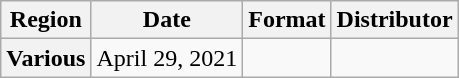<table class="wikitable plainrowheaders">
<tr>
<th>Region</th>
<th>Date</th>
<th>Format</th>
<th>Distributor</th>
</tr>
<tr>
<th scope="row">Various</th>
<td>April 29, 2021</td>
<td></td>
<td></td>
</tr>
</table>
